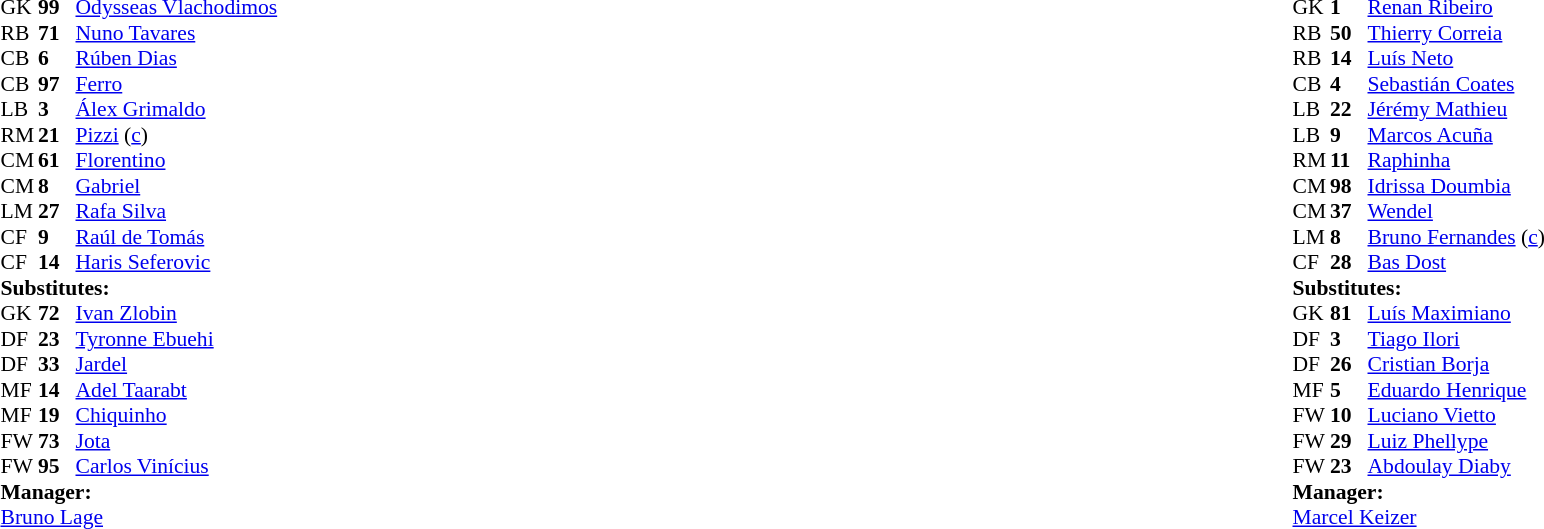<table width="100%">
<tr>
<td valign="top" width="50%"><br><table style="font-size: 90%" cellspacing="0" cellpadding="0">
<tr>
<td colspan="4"></td>
</tr>
<tr>
<th width=25></th>
<th width=25></th>
</tr>
<tr>
<td>GK</td>
<td><strong>99</strong></td>
<td> <a href='#'>Odysseas Vlachodimos</a></td>
</tr>
<tr>
<td>RB</td>
<td><strong>71</strong></td>
<td> <a href='#'>Nuno Tavares</a></td>
</tr>
<tr>
<td>CB</td>
<td><strong>6</strong></td>
<td> <a href='#'>Rúben Dias</a></td>
<td></td>
</tr>
<tr>
<td>CB</td>
<td><strong>97</strong></td>
<td> <a href='#'>Ferro</a></td>
<td></td>
</tr>
<tr>
<td>LB</td>
<td><strong>3</strong></td>
<td> <a href='#'>Álex Grimaldo</a></td>
<td></td>
</tr>
<tr>
<td>RM</td>
<td><strong>21</strong></td>
<td> <a href='#'>Pizzi</a> (<a href='#'>c</a>)</td>
<td></td>
<td></td>
</tr>
<tr>
<td>CM</td>
<td><strong>61</strong></td>
<td> <a href='#'>Florentino</a></td>
</tr>
<tr>
<td>CM</td>
<td><strong>8</strong></td>
<td> <a href='#'>Gabriel</a></td>
<td></td>
<td></td>
</tr>
<tr>
<td>LM</td>
<td><strong>27</strong></td>
<td> <a href='#'>Rafa Silva</a></td>
</tr>
<tr>
<td>CF</td>
<td><strong>9</strong></td>
<td> <a href='#'>Raúl de Tomás</a></td>
<td></td>
<td></td>
</tr>
<tr>
<td>CF</td>
<td><strong>14</strong></td>
<td> <a href='#'>Haris Seferovic</a></td>
<td></td>
</tr>
<tr>
<td colspan=3><strong>Substitutes:</strong></td>
</tr>
<tr>
<td>GK</td>
<td><strong>72</strong></td>
<td> <a href='#'>Ivan Zlobin</a></td>
</tr>
<tr>
<td>DF</td>
<td><strong>23</strong></td>
<td> <a href='#'>Tyronne Ebuehi</a></td>
</tr>
<tr>
<td>DF</td>
<td><strong>33</strong></td>
<td> <a href='#'>Jardel</a></td>
</tr>
<tr>
<td>MF</td>
<td><strong>14</strong></td>
<td> <a href='#'>Adel Taarabt</a></td>
<td></td>
<td></td>
</tr>
<tr>
<td>MF</td>
<td><strong>19</strong></td>
<td> <a href='#'>Chiquinho</a></td>
<td></td>
<td></td>
</tr>
<tr>
<td>FW</td>
<td><strong>73</strong></td>
<td> <a href='#'>Jota</a></td>
<td></td>
<td></td>
</tr>
<tr>
<td>FW</td>
<td><strong>95</strong></td>
<td> <a href='#'>Carlos Vinícius</a></td>
</tr>
<tr>
<td colspan=3><strong>Manager:</strong></td>
</tr>
<tr>
<td colspan=4> <a href='#'>Bruno Lage</a></td>
</tr>
</table>
</td>
<td valign="top"></td>
<td valign="top" width="50%"><br><table style="font-size: 90%" cellspacing="0" cellpadding="0" align=center>
<tr>
<td colspan="4"></td>
</tr>
<tr>
<th width=25></th>
<th width=25></th>
</tr>
<tr>
<td>GK</td>
<td><strong>1</strong></td>
<td> <a href='#'>Renan Ribeiro</a></td>
</tr>
<tr>
<td>RB</td>
<td><strong>50</strong></td>
<td> <a href='#'>Thierry Correia</a></td>
</tr>
<tr>
<td>RB</td>
<td><strong>14</strong></td>
<td> <a href='#'>Luís Neto</a></td>
</tr>
<tr>
<td>CB</td>
<td><strong>4</strong></td>
<td> <a href='#'>Sebastián Coates</a></td>
<td></td>
<td></td>
</tr>
<tr>
<td>LB</td>
<td><strong>22</strong></td>
<td> <a href='#'>Jérémy Mathieu</a></td>
</tr>
<tr>
<td>LB</td>
<td><strong>9</strong></td>
<td> <a href='#'>Marcos Acuña</a></td>
<td></td>
<td></td>
</tr>
<tr>
<td>RM</td>
<td><strong>11</strong></td>
<td> <a href='#'>Raphinha</a></td>
<td></td>
</tr>
<tr>
<td>CM</td>
<td><strong>98</strong></td>
<td> <a href='#'>Idrissa Doumbia</a></td>
<td></td>
</tr>
<tr>
<td>CM</td>
<td><strong>37</strong></td>
<td> <a href='#'>Wendel</a></td>
</tr>
<tr>
<td>LM</td>
<td><strong>8</strong></td>
<td> <a href='#'>Bruno Fernandes</a> (<a href='#'>c</a>)</td>
<td></td>
</tr>
<tr>
<td>CF</td>
<td><strong>28</strong></td>
<td> <a href='#'>Bas Dost</a></td>
<td></td>
<td></td>
</tr>
<tr>
<td colspan=3><strong>Substitutes:</strong></td>
</tr>
<tr>
<td>GK</td>
<td><strong>81</strong></td>
<td> <a href='#'>Luís Maximiano</a></td>
</tr>
<tr>
<td>DF</td>
<td><strong>3</strong></td>
<td> <a href='#'>Tiago Ilori</a></td>
</tr>
<tr>
<td>DF</td>
<td><strong>26</strong></td>
<td> <a href='#'>Cristian Borja</a></td>
<td></td>
<td></td>
</tr>
<tr>
<td>MF</td>
<td><strong>5</strong></td>
<td> <a href='#'>Eduardo Henrique</a></td>
</tr>
<tr>
<td>FW</td>
<td><strong>10</strong></td>
<td> <a href='#'>Luciano Vietto</a></td>
</tr>
<tr>
<td>FW</td>
<td><strong>29</strong></td>
<td> <a href='#'>Luiz Phellype</a></td>
<td></td>
<td></td>
</tr>
<tr>
<td>FW</td>
<td><strong>23</strong></td>
<td> <a href='#'>Abdoulay Diaby</a></td>
<td></td>
<td></td>
</tr>
<tr>
<td colspan=3><strong>Manager:</strong></td>
</tr>
<tr>
<td colspan=4> <a href='#'>Marcel Keizer</a></td>
</tr>
</table>
</td>
</tr>
</table>
